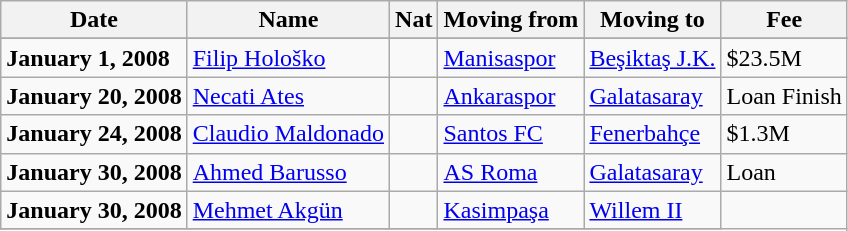<table class="wikitable">
<tr>
<th>Date</th>
<th>Name</th>
<th>Nat</th>
<th>Moving from</th>
<th>Moving to</th>
<th>Fee</th>
</tr>
<tr>
</tr>
<tr>
<td><strong>January 1, 2008</strong></td>
<td><a href='#'>Filip Hološko</a></td>
<td></td>
<td><a href='#'>Manisaspor</a></td>
<td><a href='#'>Beşiktaş J.K.</a></td>
<td>$23.5M</td>
</tr>
<tr>
<td><strong>January 20, 2008</strong></td>
<td><a href='#'>Necati Ates</a></td>
<td></td>
<td><a href='#'>Ankaraspor</a></td>
<td><a href='#'>Galatasaray</a></td>
<td>Loan Finish</td>
</tr>
<tr>
<td><strong>January 24, 2008</strong></td>
<td><a href='#'>Claudio Maldonado</a></td>
<td></td>
<td><a href='#'>Santos FC</a></td>
<td><a href='#'>Fenerbahçe</a></td>
<td>$1.3M</td>
</tr>
<tr>
<td><strong>January 30, 2008</strong></td>
<td><a href='#'>Ahmed Barusso</a></td>
<td></td>
<td><a href='#'>AS Roma</a></td>
<td><a href='#'>Galatasaray</a></td>
<td>Loan</td>
</tr>
<tr>
<td><strong>January 30, 2008</strong></td>
<td><a href='#'>Mehmet Akgün</a></td>
<td></td>
<td><a href='#'>Kasimpaşa</a></td>
<td><a href='#'>Willem II</a></td>
</tr>
<tr>
</tr>
</table>
